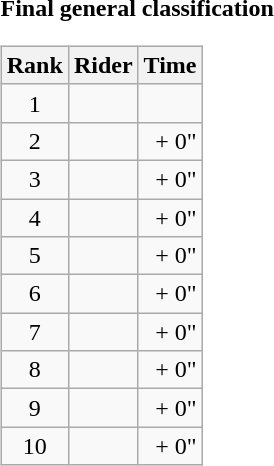<table>
<tr>
<td><strong>Final general classification</strong><br><table class="wikitable">
<tr>
<th scope="col">Rank</th>
<th scope="col">Rider</th>
<th scope="col">Time</th>
</tr>
<tr>
<td style="text-align:center;">1</td>
<td></td>
<td style="text-align:right;"></td>
</tr>
<tr>
<td style="text-align:center;">2</td>
<td></td>
<td style="text-align:right;">+ 0"</td>
</tr>
<tr>
<td style="text-align:center;">3</td>
<td></td>
<td style="text-align:right;">+ 0"</td>
</tr>
<tr>
<td style="text-align:center;">4</td>
<td></td>
<td style="text-align:right;">+ 0"</td>
</tr>
<tr>
<td style="text-align:center;">5</td>
<td></td>
<td style="text-align:right;">+ 0"</td>
</tr>
<tr>
<td style="text-align:center;">6</td>
<td></td>
<td style="text-align:right;">+ 0"</td>
</tr>
<tr>
<td style="text-align:center;">7</td>
<td></td>
<td style="text-align:right;">+ 0"</td>
</tr>
<tr>
<td style="text-align:center;">8</td>
<td></td>
<td style="text-align:right;">+ 0"</td>
</tr>
<tr>
<td style="text-align:center;">9</td>
<td></td>
<td style="text-align:right;">+ 0"</td>
</tr>
<tr>
<td style="text-align:center;">10</td>
<td></td>
<td style="text-align:right;">+ 0"</td>
</tr>
</table>
</td>
</tr>
</table>
